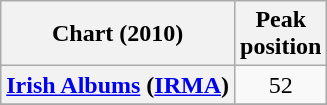<table class="wikitable sortable plainrowheaders" style="text-align:center">
<tr>
<th scope="col">Chart (2010)</th>
<th scope="col">Peak<br>position</th>
</tr>
<tr>
<th scope="row"><a href='#'>Irish Albums</a> (<a href='#'>IRMA</a>)</th>
<td>52</td>
</tr>
<tr>
</tr>
<tr>
</tr>
<tr>
</tr>
</table>
